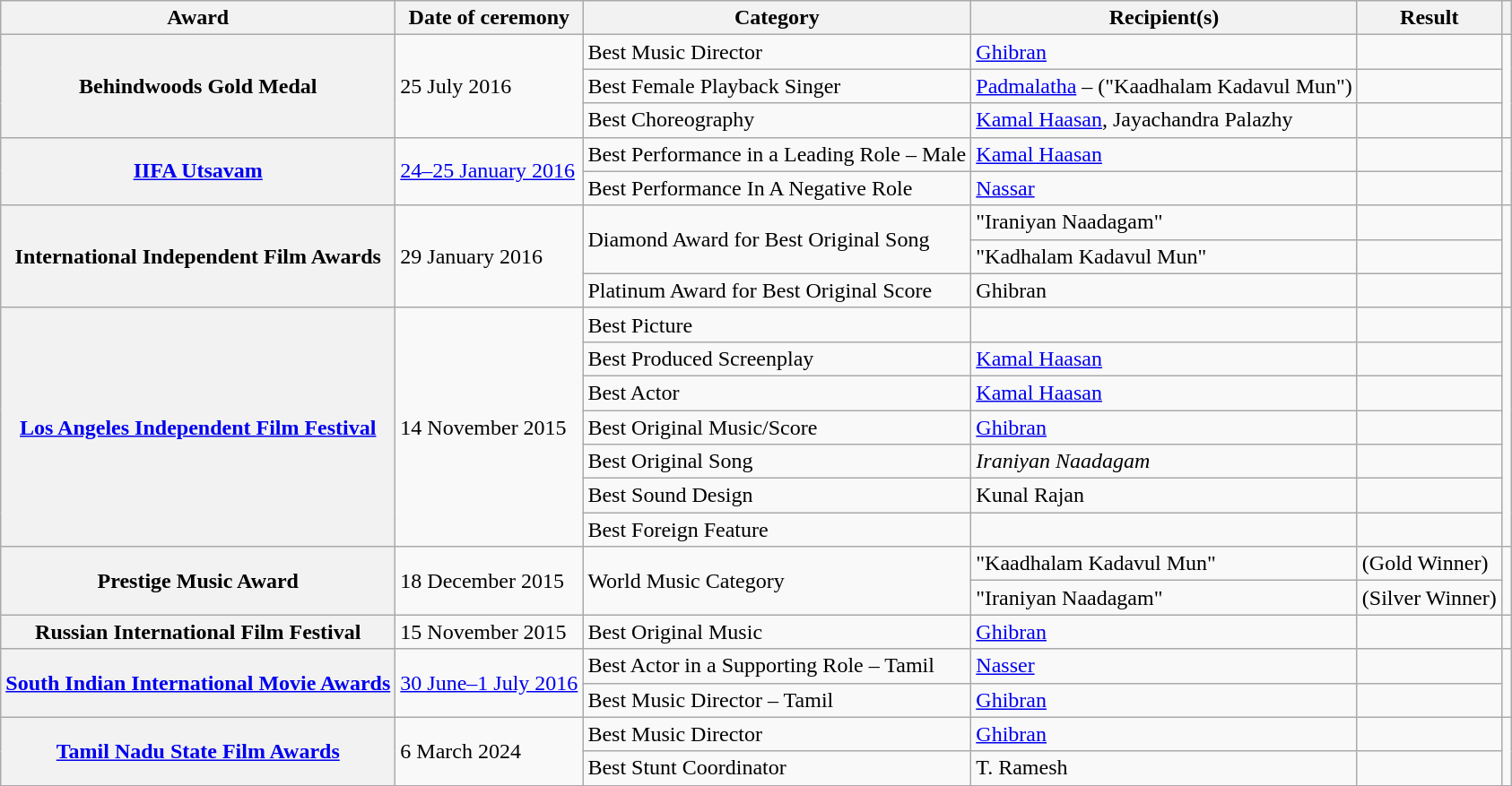<table class="wikitable plainrowheaders sortable">
<tr>
<th scope="col">Award</th>
<th scope="col">Date of ceremony</th>
<th scope="col">Category</th>
<th scope="col">Recipient(s)</th>
<th scope="col">Result</th>
<th scope="col" class="unsortable"></th>
</tr>
<tr>
<th rowspan="3" scope="row">Behindwoods Gold Medal</th>
<td rowspan="3">25 July 2016</td>
<td>Best Music Director</td>
<td><a href='#'>Ghibran</a></td>
<td></td>
<td rowspan="3" style="text-align:center;"></td>
</tr>
<tr>
<td>Best Female Playback Singer</td>
<td><a href='#'>Padmalatha</a> – ("Kaadhalam Kadavul Mun")</td>
<td></td>
</tr>
<tr>
<td>Best Choreography</td>
<td><a href='#'>Kamal Haasan</a>, Jayachandra Palazhy</td>
<td></td>
</tr>
<tr>
<th rowspan="2" scope="row"><a href='#'>IIFA Utsavam</a></th>
<td rowspan="2"><a href='#'>24–25 January 2016</a></td>
<td>Best Performance in a Leading Role – Male</td>
<td><a href='#'>Kamal Haasan</a></td>
<td></td>
<td rowspan="2" style="text-align:center;"></td>
</tr>
<tr>
<td>Best Performance In A Negative Role</td>
<td><a href='#'>Nassar</a></td>
<td></td>
</tr>
<tr>
<th rowspan="3" scope="row">International Independent Film Awards</th>
<td rowspan="3">29 January 2016</td>
<td rowspan="2">Diamond Award for Best Original Song</td>
<td>"Iraniyan Naadagam"</td>
<td></td>
<td rowspan="3" style="text-align:center;"></td>
</tr>
<tr>
<td>"Kadhalam Kadavul Mun"</td>
<td></td>
</tr>
<tr>
<td>Platinum Award for Best Original Score</td>
<td>Ghibran</td>
<td></td>
</tr>
<tr>
<th rowspan="7" scope="row"><a href='#'>Los Angeles Independent Film Festival</a></th>
<td rowspan="7">14 November 2015</td>
<td>Best Picture</td>
<td></td>
<td></td>
<td rowspan="7" style="text-align:center;"><br><br></td>
</tr>
<tr>
<td>Best Produced Screenplay</td>
<td><a href='#'>Kamal Haasan</a></td>
<td></td>
</tr>
<tr>
<td>Best Actor</td>
<td><a href='#'>Kamal Haasan</a></td>
<td></td>
</tr>
<tr>
<td>Best Original Music/Score</td>
<td><a href='#'>Ghibran</a></td>
<td></td>
</tr>
<tr>
<td>Best Original Song</td>
<td><em>Iraniyan Naadagam</em></td>
<td></td>
</tr>
<tr>
<td>Best Sound Design</td>
<td>Kunal Rajan</td>
<td></td>
</tr>
<tr>
<td>Best Foreign Feature</td>
<td></td>
<td></td>
</tr>
<tr>
<th rowspan="2" scope="row">Prestige Music Award</th>
<td rowspan="2">18 December 2015</td>
<td rowspan="2">World Music Category</td>
<td>"Kaadhalam Kadavul Mun"</td>
<td> (Gold Winner)</td>
<td rowspan="2" style="text-align:center;"></td>
</tr>
<tr>
<td>"Iraniyan Naadagam"</td>
<td> (Silver Winner)</td>
</tr>
<tr>
<th scope="row">Russian International Film Festival</th>
<td>15 November 2015</td>
<td>Best Original Music</td>
<td><a href='#'>Ghibran</a></td>
<td></td>
<td style="text-align:center;"></td>
</tr>
<tr>
<th rowspan="2" scope="row"><a href='#'>South Indian International Movie Awards</a></th>
<td rowspan="2"><a href='#'>30 June–1 July 2016</a></td>
<td>Best Actor in a Supporting Role – Tamil</td>
<td><a href='#'>Nasser</a></td>
<td></td>
<td rowspan="2" style="text-align:center;"></td>
</tr>
<tr>
<td>Best Music Director – Tamil</td>
<td><a href='#'>Ghibran</a></td>
<td></td>
</tr>
<tr>
<th rowspan="2" scope="row"><a href='#'>Tamil Nadu State Film Awards</a></th>
<td rowspan="2">6 March 2024</td>
<td>Best Music Director</td>
<td><a href='#'>Ghibran</a></td>
<td></td>
<td rowspan="2" style="text-align:center;"><br></td>
</tr>
<tr>
<td>Best Stunt Coordinator</td>
<td>T. Ramesh</td>
<td></td>
</tr>
</table>
